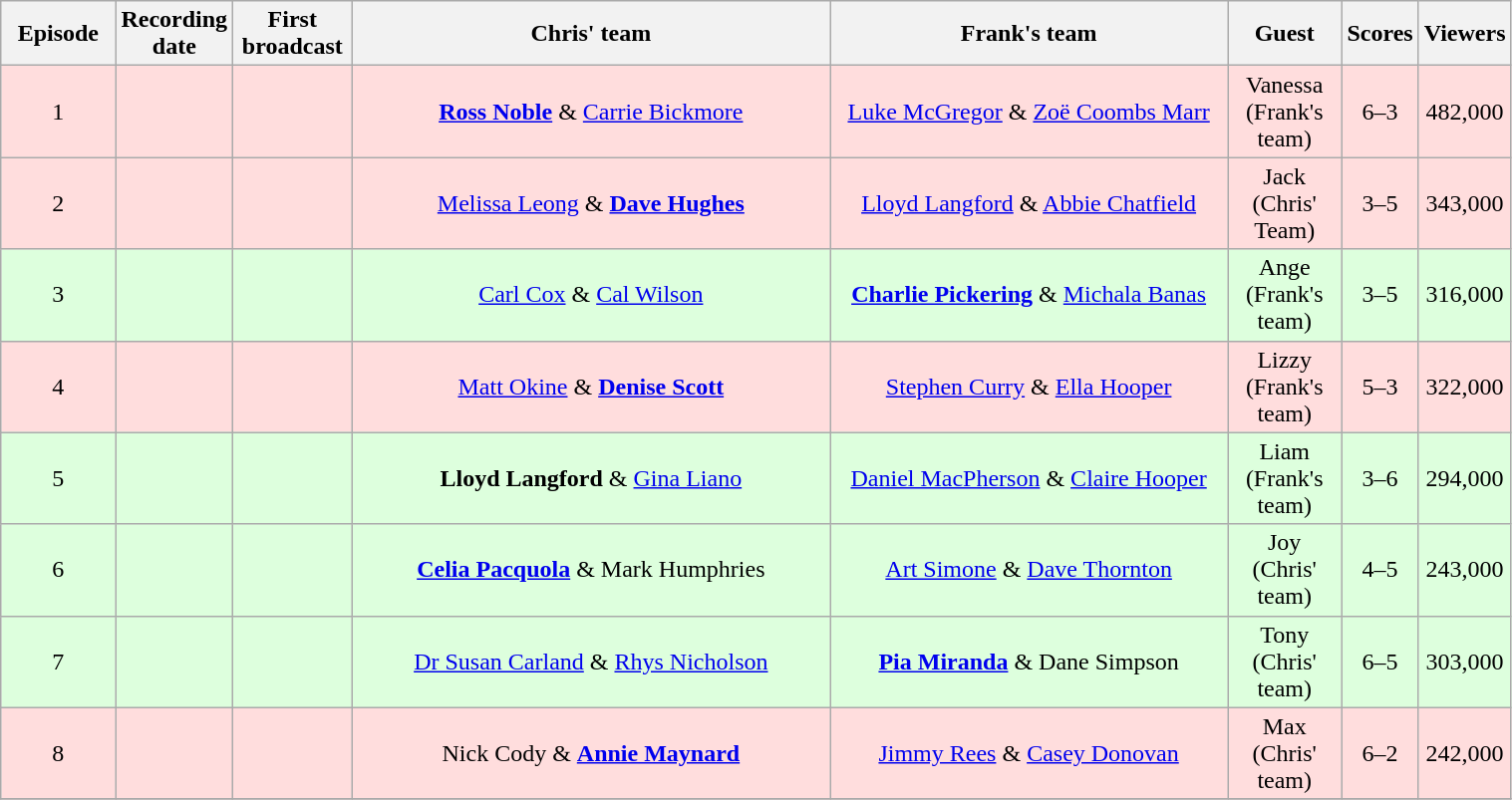<table class="wikitable"  style="width:80%; left:0 auto; text-align:center;">
<tr>
<th style="width:8%;">Episode</th>
<th style="width:7%;">Recording date</th>
<th style="width:8%;">First broadcast</th>
<th style="width:38%;">Chris' team</th>
<th style="width:31%;">Frank's team</th>
<th style="width:8%;">Guest</th>
<th style="width:6%;">Scores</th>
<th style="width:8%;">Viewers</th>
</tr>
<tr style="background:#fdd;">
<td>1</td>
<td></td>
<td></td>
<td><strong><a href='#'>Ross Noble</a></strong> & <a href='#'>Carrie Bickmore</a></td>
<td><a href='#'>Luke McGregor</a> & <a href='#'>Zoë Coombs Marr</a></td>
<td>Vanessa (Frank's team)</td>
<td>6–3</td>
<td>482,000</td>
</tr>
<tr style="background:#fdd;">
<td>2</td>
<td></td>
<td></td>
<td><a href='#'>Melissa Leong</a> & <strong><a href='#'>Dave Hughes</a></strong></td>
<td><a href='#'>Lloyd Langford</a> & <a href='#'>Abbie Chatfield</a></td>
<td>Jack (Chris' Team)</td>
<td>3–5</td>
<td>343,000</td>
</tr>
<tr style="background:#dfd;">
<td>3</td>
<td></td>
<td></td>
<td><a href='#'>Carl Cox</a> & <a href='#'>Cal Wilson</a></td>
<td><strong><a href='#'>Charlie Pickering</a></strong> & <a href='#'>Michala Banas</a></td>
<td>Ange (Frank's team)</td>
<td>3–5</td>
<td>316,000</td>
</tr>
<tr style="background:#fdd;">
<td>4</td>
<td></td>
<td></td>
<td><a href='#'>Matt Okine</a> & <strong><a href='#'>Denise Scott</a></strong></td>
<td><a href='#'>Stephen Curry</a> & <a href='#'>Ella Hooper</a></td>
<td>Lizzy (Frank's team)</td>
<td>5–3</td>
<td>322,000</td>
</tr>
<tr style="background:#dfd;">
<td>5</td>
<td></td>
<td></td>
<td><strong>Lloyd Langford</strong> & <a href='#'>Gina Liano</a></td>
<td><a href='#'>Daniel MacPherson</a> & <a href='#'>Claire Hooper</a></td>
<td>Liam (Frank's team)</td>
<td>3–6</td>
<td>294,000</td>
</tr>
<tr style="background:#dfd;">
<td>6</td>
<td></td>
<td></td>
<td><strong><a href='#'>Celia Pacquola</a></strong> & Mark Humphries</td>
<td><a href='#'>Art Simone</a> & <a href='#'>Dave Thornton</a></td>
<td>Joy (Chris' team)</td>
<td>4–5</td>
<td>243,000</td>
</tr>
<tr style="background:#dfd;">
<td>7</td>
<td></td>
<td></td>
<td><a href='#'>Dr Susan Carland</a> & <a href='#'>Rhys Nicholson</a></td>
<td><strong><a href='#'>Pia Miranda</a></strong> & Dane Simpson</td>
<td>Tony (Chris' team)</td>
<td>6–5</td>
<td>303,000</td>
</tr>
<tr style="background:#fdd;">
<td>8</td>
<td></td>
<td></td>
<td>Nick Cody & <strong><a href='#'>Annie Maynard</a></strong></td>
<td><a href='#'>Jimmy Rees</a> & <a href='#'>Casey Donovan</a></td>
<td>Max (Chris' team)</td>
<td>6–2</td>
<td>242,000</td>
</tr>
<tr>
</tr>
</table>
